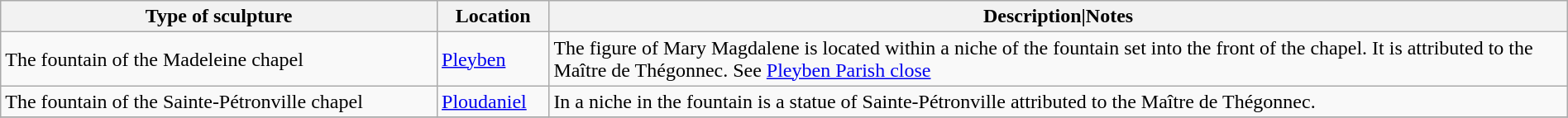<table class="wikitable sortable" style="width:100%; margin-top:0.5em;">
<tr>
<th scope="col">Type of sculpture</th>
<th scope="col">Location</th>
<th scope="col" width="65%">Description|Notes</th>
</tr>
<tr>
<td>The fountain of the Madeleine chapel</td>
<td><a href='#'>Pleyben</a></td>
<td>The figure of Mary Magdalene is located within a niche of the fountain set into the front of the chapel. It is attributed to the Maître de Thégonnec. See <a href='#'>Pleyben Parish close</a><br></td>
</tr>
<tr>
<td>The fountain of the Sainte-Pétronville chapel</td>
<td><a href='#'>Ploudaniel</a></td>
<td>In a niche in the fountain is a statue of Sainte-Pétronville attributed to the Maître de Thégonnec.<br></td>
</tr>
<tr>
</tr>
</table>
